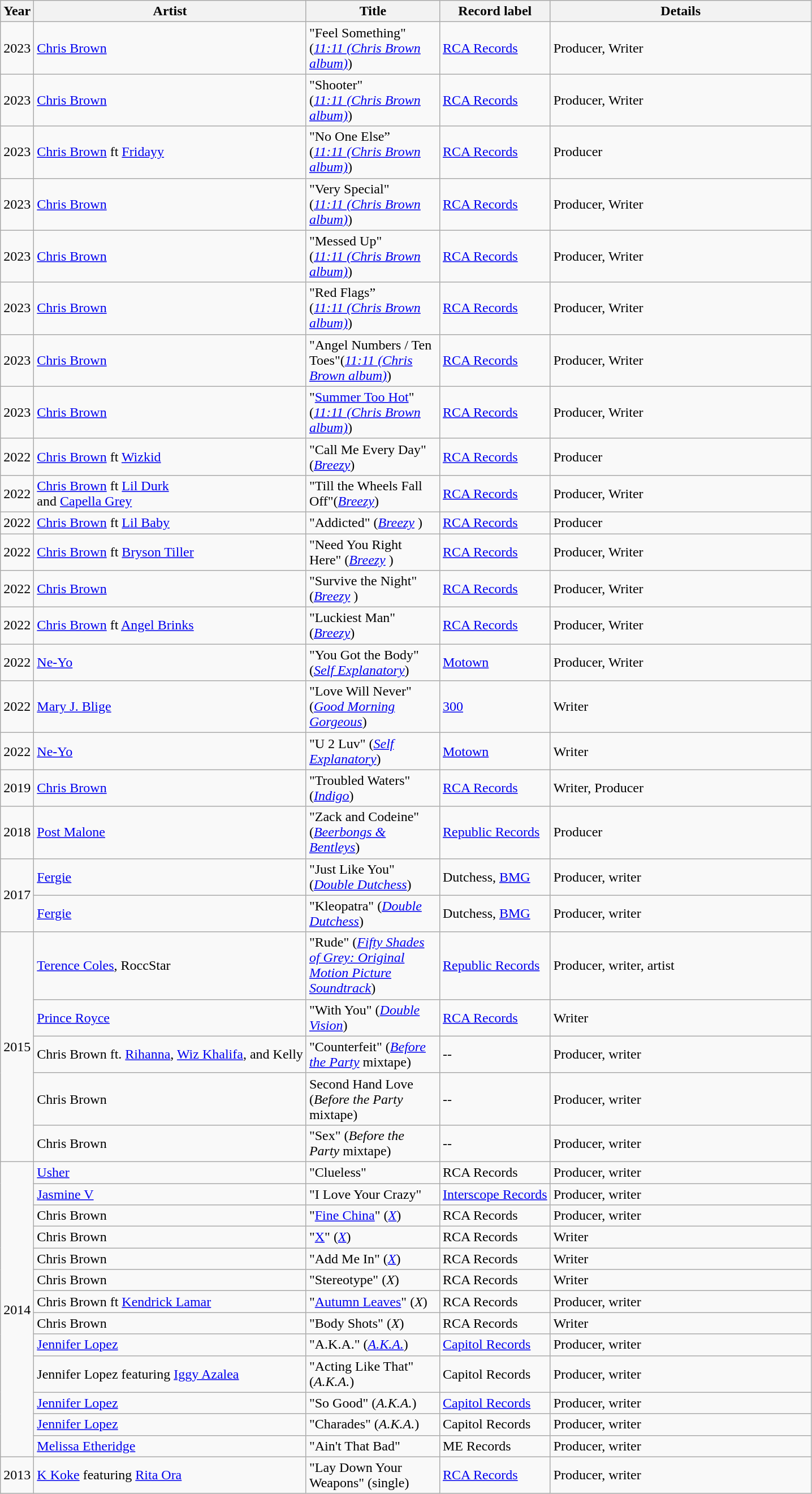<table class="wikitable">
<tr>
<th>Year</th>
<th>Artist</th>
<th style="width:150px;">Title</th>
<th>Record label</th>
<th style="width:300px;">Details</th>
</tr>
<tr>
<td>2023</td>
<td><a href='#'>Chris Brown</a></td>
<td>"Feel Something"<br>(<em><a href='#'>11:11 (Chris Brown album)</a></em>)</td>
<td><a href='#'>RCA Records</a></td>
<td>Producer, Writer</td>
</tr>
<tr>
<td>2023</td>
<td><a href='#'>Chris Brown</a></td>
<td>"Shooter"<br>(<em><a href='#'>11:11 (Chris Brown album)</a></em>)</td>
<td><a href='#'>RCA Records</a></td>
<td>Producer, Writer</td>
</tr>
<tr>
<td>2023</td>
<td><a href='#'>Chris Brown</a> ft <a href='#'>Fridayy</a></td>
<td>"No One Else”<br>(<em><a href='#'>11:11 (Chris Brown album)</a></em>)</td>
<td><a href='#'>RCA Records</a></td>
<td>Producer</td>
</tr>
<tr>
<td>2023</td>
<td><a href='#'>Chris Brown</a></td>
<td>"Very Special"<br>(<em><a href='#'>11:11 (Chris Brown album)</a></em>)</td>
<td><a href='#'>RCA Records</a></td>
<td>Producer, Writer</td>
</tr>
<tr>
<td>2023</td>
<td><a href='#'>Chris Brown</a></td>
<td>"Messed Up"<br>(<em><a href='#'>11:11 (Chris Brown album)</a></em>)</td>
<td><a href='#'>RCA Records</a></td>
<td>Producer, Writer</td>
</tr>
<tr>
<td>2023</td>
<td><a href='#'>Chris Brown</a></td>
<td>"Red Flags”<br>(<em><a href='#'>11:11 (Chris Brown album)</a></em>)</td>
<td><a href='#'>RCA Records</a></td>
<td>Producer, Writer</td>
</tr>
<tr>
<td>2023</td>
<td><a href='#'>Chris Brown</a></td>
<td>"Angel Numbers / Ten Toes"(<em><a href='#'>11:11 (Chris Brown album)</a></em>)</td>
<td><a href='#'>RCA Records</a></td>
<td>Producer, Writer</td>
</tr>
<tr>
<td>2023</td>
<td><a href='#'>Chris Brown</a></td>
<td>"<a href='#'>Summer Too Hot</a>" (<em><a href='#'>11:11 (Chris Brown album)</a></em>)</td>
<td><a href='#'>RCA Records</a></td>
<td>Producer, Writer</td>
</tr>
<tr>
<td>2022</td>
<td><a href='#'>Chris Brown</a> ft <a href='#'>Wizkid</a></td>
<td>"Call Me Every Day" (<em><a href='#'>Breezy</a></em>)</td>
<td><a href='#'>RCA Records</a></td>
<td>Producer</td>
</tr>
<tr>
<td>2022</td>
<td><a href='#'>Chris Brown</a> ft <a href='#'>Lil Durk</a><br>and <a href='#'>Capella Grey</a></td>
<td>"Till the Wheels Fall Off"(<em><a href='#'>Breezy</a></em>)</td>
<td><a href='#'>RCA Records</a></td>
<td>Producer, Writer</td>
</tr>
<tr>
<td>2022</td>
<td><a href='#'>Chris Brown</a> ft <a href='#'>Lil Baby</a></td>
<td>"Addicted" (<em><a href='#'>Breezy</a> </em>)</td>
<td><a href='#'>RCA Records</a></td>
<td>Producer</td>
</tr>
<tr>
<td>2022</td>
<td><a href='#'>Chris Brown</a> ft <a href='#'>Bryson Tiller</a></td>
<td>"Need You Right Here" (<em><a href='#'>Breezy</a> </em>)</td>
<td><a href='#'>RCA Records</a></td>
<td>Producer, Writer</td>
</tr>
<tr>
<td>2022</td>
<td><a href='#'>Chris Brown</a></td>
<td>"Survive the Night" (<em><a href='#'>Breezy</a> </em>)</td>
<td><a href='#'>RCA Records</a></td>
<td>Producer, Writer</td>
</tr>
<tr>
<td>2022</td>
<td><a href='#'>Chris Brown</a> ft <a href='#'>Angel Brinks</a></td>
<td>"Luckiest Man"  (<em><a href='#'>Breezy</a></em>)</td>
<td><a href='#'>RCA Records</a></td>
<td>Producer, Writer</td>
</tr>
<tr>
<td>2022</td>
<td><a href='#'>Ne-Yo</a></td>
<td>"You Got the Body" (<em><a href='#'>Self Explanatory</a></em>)</td>
<td><a href='#'>Motown</a></td>
<td>Producer, Writer</td>
</tr>
<tr>
<td>2022</td>
<td><a href='#'>Mary J. Blige</a></td>
<td>"Love Will Never" (<em><a href='#'>Good Morning Gorgeous</a></em>)</td>
<td><a href='#'>300</a></td>
<td>Writer</td>
</tr>
<tr>
<td>2022</td>
<td><a href='#'>Ne-Yo</a></td>
<td>"U 2 Luv" (<em><a href='#'>Self Explanatory</a></em>)</td>
<td><a href='#'>Motown</a></td>
<td>Writer</td>
</tr>
<tr>
<td>2019</td>
<td><a href='#'>Chris Brown</a></td>
<td>"Troubled Waters" (<em><a href='#'>Indigo</a></em>)</td>
<td><a href='#'>RCA Records</a></td>
<td>Writer, Producer</td>
</tr>
<tr>
<td>2018</td>
<td><a href='#'>Post Malone</a></td>
<td>"Zack and Codeine" (<em><a href='#'>Beerbongs & Bentleys</a></em>)</td>
<td><a href='#'>Republic Records</a></td>
<td>Producer</td>
</tr>
<tr>
<td rowspan=2>2017</td>
<td><a href='#'>Fergie</a></td>
<td>"Just Like You" (<em><a href='#'>Double Dutchess</a></em>)</td>
<td>Dutchess, <a href='#'>BMG</a></td>
<td>Producer, writer</td>
</tr>
<tr>
<td><a href='#'>Fergie</a></td>
<td>"Kleopatra" (<em><a href='#'>Double Dutchess</a></em>)</td>
<td>Dutchess, <a href='#'>BMG</a></td>
<td>Producer, writer</td>
</tr>
<tr>
<td rowspan=5>2015</td>
<td><a href='#'>Terence Coles</a>, RoccStar</td>
<td>"Rude" (<em><a href='#'>Fifty Shades of Grey: Original Motion Picture Soundtrack</a></em>)</td>
<td><a href='#'>Republic Records</a></td>
<td>Producer, writer, artist</td>
</tr>
<tr>
<td><a href='#'>Prince Royce</a></td>
<td>"With You" (<em><a href='#'>Double Vision</a></em>)</td>
<td><a href='#'>RCA Records</a></td>
<td>Writer</td>
</tr>
<tr>
<td>Chris Brown ft. <a href='#'>Rihanna</a>, <a href='#'>Wiz Khalifa</a>, and Kelly</td>
<td>"Counterfeit" (<em><a href='#'>Before the Party</a></em> mixtape)</td>
<td>--</td>
<td>Producer, writer</td>
</tr>
<tr>
<td>Chris Brown</td>
<td>Second Hand Love (<em>Before the Party</em> mixtape)</td>
<td>--</td>
<td>Producer, writer</td>
</tr>
<tr>
<td>Chris Brown</td>
<td>"Sex" (<em>Before the Party</em> mixtape)</td>
<td>--</td>
<td>Producer, writer</td>
</tr>
<tr>
<td rowspan=13>2014</td>
<td><a href='#'>Usher</a></td>
<td>"Clueless"</td>
<td>RCA Records</td>
<td>Producer, writer</td>
</tr>
<tr>
<td><a href='#'>Jasmine V</a></td>
<td>"I Love Your Crazy"</td>
<td><a href='#'>Interscope Records</a></td>
<td>Producer, writer</td>
</tr>
<tr>
<td>Chris Brown</td>
<td>"<a href='#'>Fine China</a>" (<em><a href='#'>X</a></em>)</td>
<td>RCA Records</td>
<td>Producer, writer</td>
</tr>
<tr>
<td>Chris Brown</td>
<td>"<a href='#'>X</a>" (<em><a href='#'>X</a></em>)</td>
<td>RCA Records</td>
<td>Writer</td>
</tr>
<tr>
<td>Chris Brown</td>
<td>"Add Me In" (<em><a href='#'>X</a></em>)</td>
<td>RCA Records</td>
<td>Writer</td>
</tr>
<tr>
<td>Chris Brown</td>
<td>"Stereotype" (<em>X</em>)</td>
<td>RCA Records</td>
<td>Writer</td>
</tr>
<tr>
<td>Chris Brown ft <a href='#'>Kendrick Lamar</a></td>
<td>"<a href='#'>Autumn Leaves</a>" (<em>X</em>)</td>
<td>RCA Records</td>
<td>Producer, writer</td>
</tr>
<tr>
<td>Chris Brown</td>
<td>"Body Shots" (<em>X</em>)</td>
<td>RCA Records</td>
<td>Writer</td>
</tr>
<tr>
<td><a href='#'>Jennifer Lopez</a></td>
<td>"A.K.A." (<em><a href='#'>A.K.A.</a></em>)</td>
<td><a href='#'>Capitol Records</a></td>
<td>Producer, writer</td>
</tr>
<tr>
<td>Jennifer Lopez featuring <a href='#'>Iggy Azalea</a></td>
<td>"Acting Like That" (<em>A.K.A.</em>)</td>
<td>Capitol Records</td>
<td>Producer, writer</td>
</tr>
<tr>
<td><a href='#'>Jennifer Lopez</a></td>
<td>"So Good" (<em>A.K.A.</em>)</td>
<td><a href='#'>Capitol Records</a></td>
<td>Producer, writer</td>
</tr>
<tr>
<td><a href='#'>Jennifer Lopez</a></td>
<td>"Charades" (<em>A.K.A.</em>)</td>
<td>Capitol Records</td>
<td>Producer, writer</td>
</tr>
<tr>
<td><a href='#'>Melissa Etheridge</a></td>
<td>"Ain't That Bad"</td>
<td>ME Records</td>
<td>Producer, writer</td>
</tr>
<tr>
<td>2013</td>
<td><a href='#'>K Koke</a> featuring <a href='#'>Rita Ora</a></td>
<td>"Lay Down Your Weapons" (single)</td>
<td><a href='#'>RCA Records</a></td>
<td>Producer, writer</td>
</tr>
</table>
